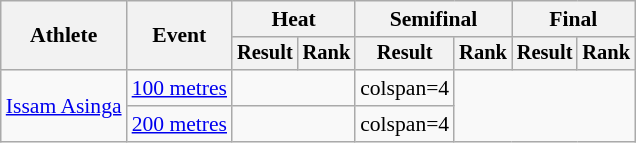<table class="wikitable" style="font-size:90%">
<tr>
<th rowspan="2">Athlete</th>
<th rowspan="2">Event</th>
<th colspan="2">Heat</th>
<th colspan="2">Semifinal</th>
<th colspan="2">Final</th>
</tr>
<tr style="font-size:95%">
<th>Result</th>
<th>Rank</th>
<th>Result</th>
<th>Rank</th>
<th>Result</th>
<th>Rank</th>
</tr>
<tr style=text-align:center>
<td style=text-align:left rowspan=2><a href='#'>Issam Asinga</a></td>
<td style=text-align:left><a href='#'>100 metres</a></td>
<td colspan=2></td>
<td>colspan=4 </td>
</tr>
<tr style=text-align:center>
<td style=text-align:left><a href='#'>200 metres</a></td>
<td colspan=2></td>
<td>colspan=4 </td>
</tr>
</table>
